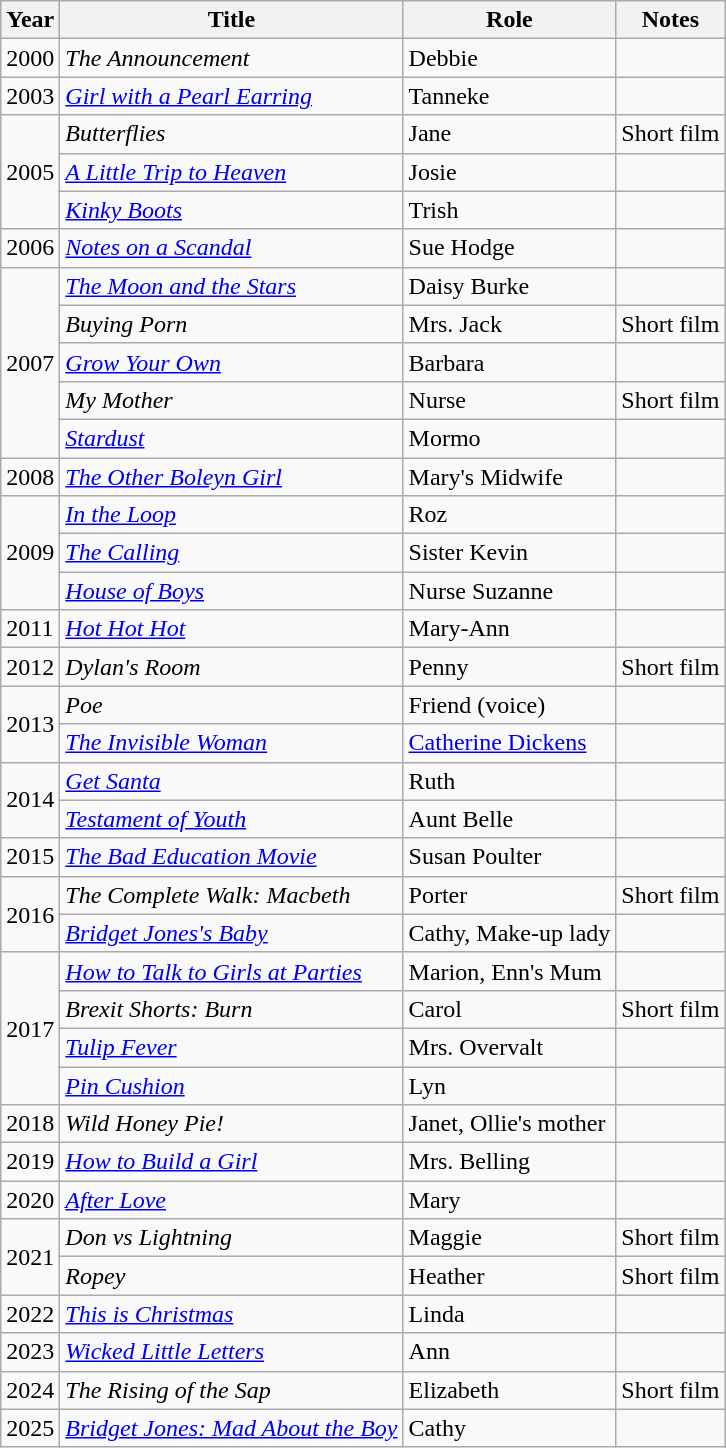<table class="wikitable sortable">
<tr>
<th>Year</th>
<th>Title</th>
<th>Role</th>
<th class="unsortable">Notes</th>
</tr>
<tr>
<td>2000</td>
<td><em>The Announcement</em></td>
<td>Debbie</td>
<td></td>
</tr>
<tr>
<td>2003</td>
<td><em><a href='#'>Girl with a Pearl Earring</a></em></td>
<td>Tanneke</td>
<td></td>
</tr>
<tr>
<td rowspan="3">2005</td>
<td><em>Butterflies</em></td>
<td>Jane</td>
<td>Short film</td>
</tr>
<tr>
<td><em><a href='#'>A Little Trip to Heaven</a></em></td>
<td>Josie</td>
<td></td>
</tr>
<tr>
<td><em><a href='#'>Kinky Boots</a></em></td>
<td>Trish</td>
<td></td>
</tr>
<tr>
<td>2006</td>
<td><em><a href='#'>Notes on a Scandal</a></em></td>
<td>Sue Hodge</td>
<td></td>
</tr>
<tr>
<td rowspan="5">2007</td>
<td><em><a href='#'>The Moon and the Stars</a></em></td>
<td>Daisy Burke</td>
<td></td>
</tr>
<tr>
<td><em>Buying Porn</em></td>
<td>Mrs. Jack</td>
<td>Short film</td>
</tr>
<tr>
<td><em><a href='#'>Grow Your Own</a></em></td>
<td>Barbara</td>
<td></td>
</tr>
<tr>
<td><em>My Mother</em></td>
<td>Nurse</td>
<td>Short film</td>
</tr>
<tr>
<td><em><a href='#'>Stardust</a></em></td>
<td>Mormo</td>
<td></td>
</tr>
<tr>
<td>2008</td>
<td><em><a href='#'>The Other Boleyn Girl</a></em></td>
<td>Mary's Midwife</td>
<td></td>
</tr>
<tr>
<td rowspan="3">2009</td>
<td><em><a href='#'>In the Loop</a></em></td>
<td>Roz</td>
<td></td>
</tr>
<tr>
<td><em><a href='#'>The Calling</a></em></td>
<td>Sister Kevin</td>
<td></td>
</tr>
<tr>
<td><em><a href='#'>House of Boys</a></em></td>
<td>Nurse Suzanne</td>
<td></td>
</tr>
<tr>
<td>2011</td>
<td><em><a href='#'>Hot Hot Hot</a></em></td>
<td>Mary-Ann</td>
<td></td>
</tr>
<tr>
<td>2012</td>
<td><em>Dylan's Room</em></td>
<td>Penny</td>
<td>Short film</td>
</tr>
<tr>
<td rowspan="2">2013</td>
<td><em>Poe</em></td>
<td>Friend (voice)</td>
<td></td>
</tr>
<tr>
<td><em><a href='#'>The Invisible Woman</a></em></td>
<td><a href='#'>Catherine Dickens</a></td>
<td></td>
</tr>
<tr>
<td rowspan="2">2014</td>
<td><em><a href='#'>Get Santa</a></em></td>
<td>Ruth</td>
<td></td>
</tr>
<tr>
<td><em><a href='#'>Testament of Youth</a></em></td>
<td>Aunt Belle</td>
<td></td>
</tr>
<tr>
<td>2015</td>
<td><em><a href='#'>The Bad Education Movie</a></em></td>
<td>Susan Poulter</td>
<td></td>
</tr>
<tr>
<td rowspan="2">2016</td>
<td><em>The Complete Walk: Macbeth</em></td>
<td>Porter</td>
<td>Short film</td>
</tr>
<tr>
<td><em><a href='#'>Bridget Jones's Baby</a></em></td>
<td>Cathy, Make-up lady</td>
<td></td>
</tr>
<tr>
<td rowspan="4">2017</td>
<td><em><a href='#'>How to Talk to Girls at Parties</a></em></td>
<td>Marion, Enn's Mum</td>
<td></td>
</tr>
<tr>
<td><em>Brexit Shorts: Burn</em></td>
<td>Carol</td>
<td>Short film</td>
</tr>
<tr>
<td><em><a href='#'>Tulip Fever</a></em></td>
<td>Mrs. Overvalt</td>
<td></td>
</tr>
<tr>
<td><em><a href='#'>Pin Cushion</a></em></td>
<td>Lyn</td>
<td></td>
</tr>
<tr>
<td>2018</td>
<td><em>Wild Honey Pie!</em></td>
<td>Janet, Ollie's mother</td>
<td></td>
</tr>
<tr>
<td>2019</td>
<td><em><a href='#'>How to Build a Girl</a></em></td>
<td>Mrs. Belling</td>
<td></td>
</tr>
<tr>
<td>2020</td>
<td><em><a href='#'>After Love</a></em></td>
<td>Mary</td>
<td></td>
</tr>
<tr>
<td rowspan="2">2021</td>
<td><em>Don vs Lightning</em></td>
<td>Maggie</td>
<td>Short film</td>
</tr>
<tr>
<td><em>Ropey</em></td>
<td>Heather</td>
<td>Short film</td>
</tr>
<tr>
<td>2022</td>
<td><em><a href='#'>This is Christmas</a></em></td>
<td>Linda</td>
<td></td>
</tr>
<tr>
<td>2023</td>
<td><em><a href='#'>Wicked Little Letters</a></em></td>
<td>Ann</td>
<td></td>
</tr>
<tr>
<td>2024</td>
<td><em>The Rising of the Sap</em></td>
<td>Elizabeth</td>
<td>Short film</td>
</tr>
<tr>
<td>2025</td>
<td><em><a href='#'>Bridget Jones: Mad About the Boy</a></em></td>
<td>Cathy</td>
<td></td>
</tr>
</table>
